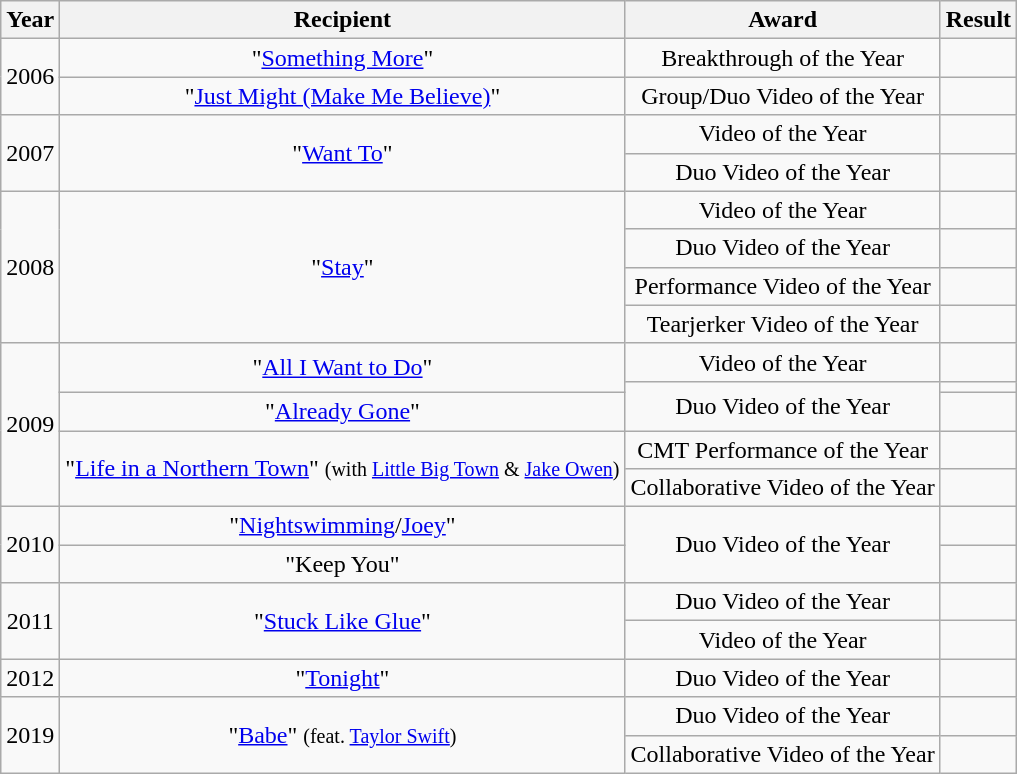<table class="wikitable" style="text-align:center">
<tr>
<th>Year</th>
<th>Recipient</th>
<th>Award</th>
<th>Result</th>
</tr>
<tr>
<td rowspan="2">2006</td>
<td>"<a href='#'>Something More</a>"</td>
<td>Breakthrough of the Year</td>
<td></td>
</tr>
<tr>
<td>"<a href='#'>Just Might (Make Me Believe)</a>"</td>
<td>Group/Duo Video of the Year</td>
<td></td>
</tr>
<tr>
<td rowspan="2">2007</td>
<td rowspan="2">"<a href='#'>Want To</a>"</td>
<td>Video of the Year</td>
<td></td>
</tr>
<tr>
<td>Duo Video of the Year</td>
<td></td>
</tr>
<tr>
<td rowspan="4">2008</td>
<td rowspan="4">"<a href='#'>Stay</a>"</td>
<td>Video of the Year</td>
<td></td>
</tr>
<tr>
<td>Duo Video of the Year</td>
<td></td>
</tr>
<tr>
<td>Performance Video of the Year</td>
<td></td>
</tr>
<tr>
<td>Tearjerker Video of the Year</td>
<td></td>
</tr>
<tr>
<td rowspan="5">2009</td>
<td rowspan="2">"<a href='#'>All I Want to Do</a>"</td>
<td>Video of the Year</td>
<td></td>
</tr>
<tr>
<td rowspan="2">Duo Video of the Year</td>
<td></td>
</tr>
<tr>
<td>"<a href='#'>Already Gone</a>"</td>
<td></td>
</tr>
<tr>
<td rowspan="2">"<a href='#'>Life in a Northern Town</a>" <small>(with <a href='#'>Little Big Town</a> & <a href='#'>Jake Owen</a>)</small></td>
<td>CMT Performance of the Year</td>
<td></td>
</tr>
<tr>
<td>Collaborative Video of the Year</td>
<td></td>
</tr>
<tr>
<td rowspan="2">2010</td>
<td>"<a href='#'>Nightswimming</a>/<a href='#'>Joey</a>"</td>
<td rowspan="2">Duo Video of the Year</td>
<td></td>
</tr>
<tr>
<td>"Keep You"</td>
<td></td>
</tr>
<tr>
<td rowspan="2">2011</td>
<td rowspan="2">"<a href='#'>Stuck Like Glue</a>"</td>
<td>Duo Video of the Year</td>
<td></td>
</tr>
<tr>
<td>Video of the Year</td>
<td></td>
</tr>
<tr>
<td>2012</td>
<td>"<a href='#'>Tonight</a>"</td>
<td>Duo Video of the Year</td>
<td></td>
</tr>
<tr>
<td rowspan=2>2019</td>
<td rowspan=2>"<a href='#'>Babe</a>" <small>(feat. <a href='#'>Taylor Swift</a>)</small></td>
<td>Duo Video of the Year</td>
<td></td>
</tr>
<tr>
<td>Collaborative Video of the Year</td>
<td></td>
</tr>
</table>
